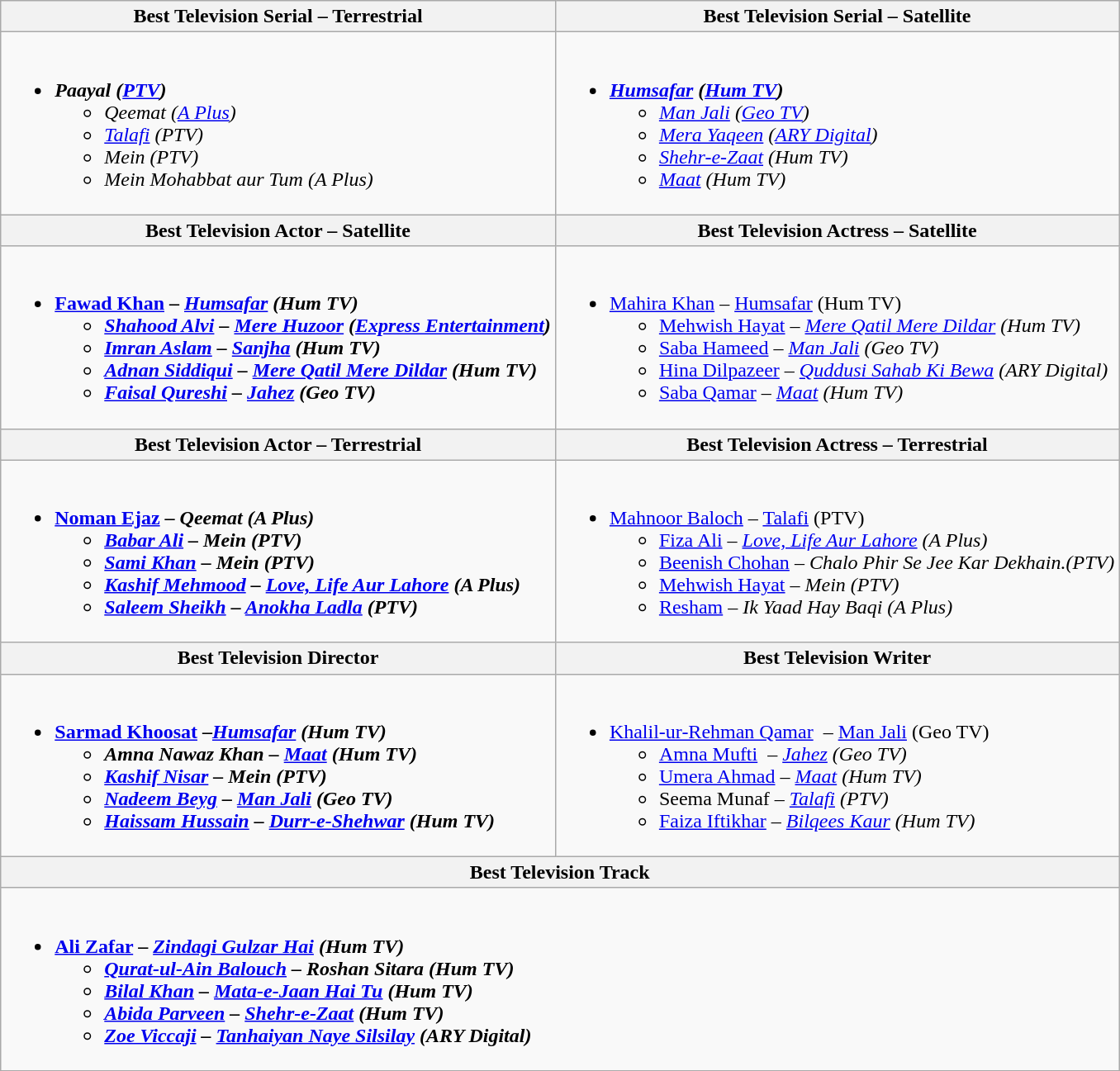<table class=wikitable style="width=100%">
<tr>
<th style="width=50%">Best Television Serial – Terrestrial</th>
<th style="width=50%">Best Television Serial – Satellite</th>
</tr>
<tr>
<td valign="top"><br><ul><li><strong><em>Paayal (<a href='#'>PTV</a>)</em></strong><ul><li><em>Qeemat (<a href='#'>A Plus</a>)</em></li><li><em><a href='#'>Talafi</a> (PTV)</em></li><li><em>Mein (PTV)</em></li><li><em>Mein Mohabbat aur Tum (A Plus)</em></li></ul></li></ul></td>
<td valign="top"><br><ul><li><strong><em><a href='#'>Humsafar</a> (<a href='#'>Hum TV</a>)</em></strong><ul><li><em><a href='#'>Man Jali</a> (<a href='#'>Geo TV</a>)</em></li><li><em><a href='#'>Mera Yaqeen</a> (<a href='#'>ARY Digital</a>)</em></li><li><em><a href='#'>Shehr-e-Zaat</a> (Hum TV)</em></li><li><em><a href='#'>Maat</a> (Hum TV)</em></li></ul></li></ul></td>
</tr>
<tr>
<th style="width=50%">Best Television Actor – Satellite</th>
<th style="width=50%">Best Television Actress – Satellite</th>
</tr>
<tr>
<td valign="top"><br><ul><li><strong><a href='#'>Fawad Khan</a> – <em><a href='#'>Humsafar</a> (Hum TV)<strong><em><ul><li><a href='#'>Shahood Alvi</a> – </em><a href='#'>Mere Huzoor</a> (<a href='#'>Express Entertainment</a>)<em></li><li><a href='#'>Imran Aslam</a> – </em><a href='#'>Sanjha</a> (Hum TV)<em></li><li><a href='#'>Adnan Siddiqui</a> – </em><a href='#'>Mere Qatil Mere Dildar</a> (Hum TV)<em></li><li><a href='#'>Faisal Qureshi</a> – </em><a href='#'>Jahez</a> (Geo TV)<em></li></ul></li></ul></td>
<td valign="top"><br><ul><li></strong><a href='#'>Mahira Khan</a> – </em><a href='#'>Humsafar</a> (Hum TV)</em></strong><ul><li><a href='#'>Mehwish Hayat</a> – <em><a href='#'>Mere Qatil Mere Dildar</a> (Hum TV)</em></li><li><a href='#'>Saba Hameed</a> – <em><a href='#'>Man Jali</a> (Geo TV)</em></li><li><a href='#'>Hina Dilpazeer</a> – <em><a href='#'>Quddusi Sahab Ki Bewa</a> (ARY Digital)</em></li><li><a href='#'>Saba Qamar</a> – <em><a href='#'>Maat</a> (Hum TV)</em></li></ul></li></ul></td>
</tr>
<tr>
<th style="width=50%">Best Television Actor – Terrestrial</th>
<th style="width=50%">Best Television Actress – Terrestrial</th>
</tr>
<tr>
<td valign="top"><br><ul><li><strong><a href='#'>Noman Ejaz</a> – <em>Qeemat (A Plus)<strong><em><ul><li><a href='#'>Babar Ali</a> – </em>Mein (PTV)<em></li><li><a href='#'>Sami Khan</a> – </em>Mein (PTV)<em></li><li><a href='#'>Kashif Mehmood</a> – </em><a href='#'>Love, Life Aur Lahore</a><em> (A Plus)</li><li><a href='#'>Saleem Sheikh</a> – </em><a href='#'>Anokha Ladla</a><em> (PTV)</li></ul></li></ul></td>
<td valign="top"><br><ul><li></strong><a href='#'>Mahnoor Baloch</a> – </em><a href='#'>Talafi</a> (PTV)</em></strong><ul><li><a href='#'>Fiza Ali</a> – <em><a href='#'>Love, Life Aur Lahore</a> (A Plus)</em></li><li><a href='#'>Beenish Chohan</a> – <em>Chalo Phir Se Jee Kar Dekhain.(PTV)</em></li><li><a href='#'>Mehwish Hayat</a> – <em>Mein (PTV)</em></li><li><a href='#'>Resham</a> – <em>Ik Yaad Hay Baqi (A Plus)</em></li></ul></li></ul></td>
</tr>
<tr>
<th style="width=50%">Best Television Director</th>
<th style="width=50%">Best Television Writer</th>
</tr>
<tr>
<td valign="top"><br><ul><li><strong><a href='#'>Sarmad Khoosat</a> –<em><a href='#'>Humsafar</a> (Hum TV)<strong><em><ul><li>Amna Nawaz Khan – </em><a href='#'>Maat</a> (Hum TV)<em></li><li><a href='#'>Kashif Nisar</a> –  </em>Mein (PTV)<em></li><li><a href='#'>Nadeem Beyg</a> – </em><a href='#'>Man Jali</a> (Geo TV)<em></li><li><a href='#'>Haissam Hussain</a> – </em><a href='#'>Durr-e-Shehwar</a> (Hum TV)<em></li></ul></li></ul></td>
<td valign="top"><br><ul><li></strong><a href='#'>Khalil-ur-Rehman Qamar</a>  – </em><a href='#'>Man Jali</a> (Geo TV)</em></strong><ul><li><a href='#'>Amna Mufti</a>  – <em><a href='#'>Jahez</a> (Geo TV)</em></li><li><a href='#'>Umera Ahmad</a> – <em><a href='#'>Maat</a> (Hum TV)</em></li><li>Seema Munaf – <em><a href='#'>Talafi</a> (PTV)</em></li><li><a href='#'>Faiza Iftikhar</a> – <em><a href='#'>Bilqees Kaur</a> (Hum TV)</em></li></ul></li></ul></td>
</tr>
<tr>
<th colspan="2" style="width=50%">Best Television Track</th>
</tr>
<tr>
<td colspan=2 valign="top"><br><ul><li><strong><a href='#'>Ali Zafar</a> – <em><a href='#'>Zindagi Gulzar Hai</a> (Hum TV)<strong><em><ul><li><a href='#'>Qurat-ul-Ain Balouch</a> – </em>Roshan Sitara (Hum TV)<em></li><li><a href='#'>Bilal Khan</a> – </em><a href='#'>Mata-e-Jaan Hai Tu</a> (Hum TV)<em></li><li><a href='#'>Abida Parveen</a> – </em><a href='#'>Shehr-e-Zaat</a> (Hum TV)<em></li><li><a href='#'>Zoe Viccaji</a> – </em><a href='#'>Tanhaiyan Naye Silsilay</a> (ARY Digital)<em></li></ul></li></ul></td>
</tr>
</table>
